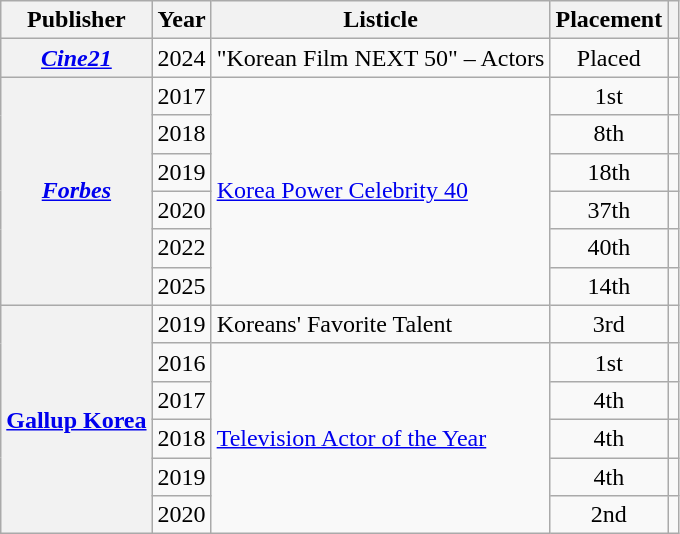<table class="wikitable plainrowheaders sortable">
<tr>
<th scope="col">Publisher</th>
<th scope="col">Year</th>
<th scope="col">Listicle</th>
<th scope="col">Placement</th>
<th scope="col" class="unsortable"></th>
</tr>
<tr>
<th scope="row"><em><a href='#'>Cine21</a></em></th>
<td>2024</td>
<td style="text-align:left">"Korean Film NEXT 50" – Actors</td>
<td style="text-align:center">Placed</td>
<td style="text-align:center"></td>
</tr>
<tr>
<th scope="row" rowspan="6"><em><a href='#'>Forbes</a></em></th>
<td>2017</td>
<td rowspan="6"><a href='#'>Korea Power Celebrity 40</a></td>
<td style="text-align:center">1st</td>
<td style="text-align:center"></td>
</tr>
<tr>
<td>2018</td>
<td style="text-align:center">8th</td>
<td style="text-align:center"></td>
</tr>
<tr>
<td>2019</td>
<td style="text-align:center">18th</td>
<td style="text-align:center"></td>
</tr>
<tr>
<td>2020</td>
<td style="text-align:center">37th</td>
<td style="text-align:center"></td>
</tr>
<tr>
<td>2022</td>
<td style="text-align:center">40th</td>
<td style="text-align:center"></td>
</tr>
<tr>
<td>2025</td>
<td style="text-align:center">14th</td>
<td style="text-align:center"></td>
</tr>
<tr>
<th scope="row" rowspan="6"><a href='#'>Gallup Korea</a></th>
<td>2019</td>
<td style="text-align:left">Koreans' Favorite Talent</td>
<td style="text-align:center">3rd</td>
<td></td>
</tr>
<tr>
<td>2016</td>
<td rowspan="5" style="text-align:left"><a href='#'>Television Actor of the Year</a></td>
<td style="text-align:center">1st</td>
<td></td>
</tr>
<tr>
<td>2017</td>
<td style="text-align:center">4th</td>
<td></td>
</tr>
<tr>
<td>2018</td>
<td style="text-align:center">4th</td>
<td></td>
</tr>
<tr>
<td>2019</td>
<td style="text-align:center">4th</td>
<td></td>
</tr>
<tr>
<td>2020</td>
<td style="text-align:center">2nd</td>
<td></td>
</tr>
</table>
